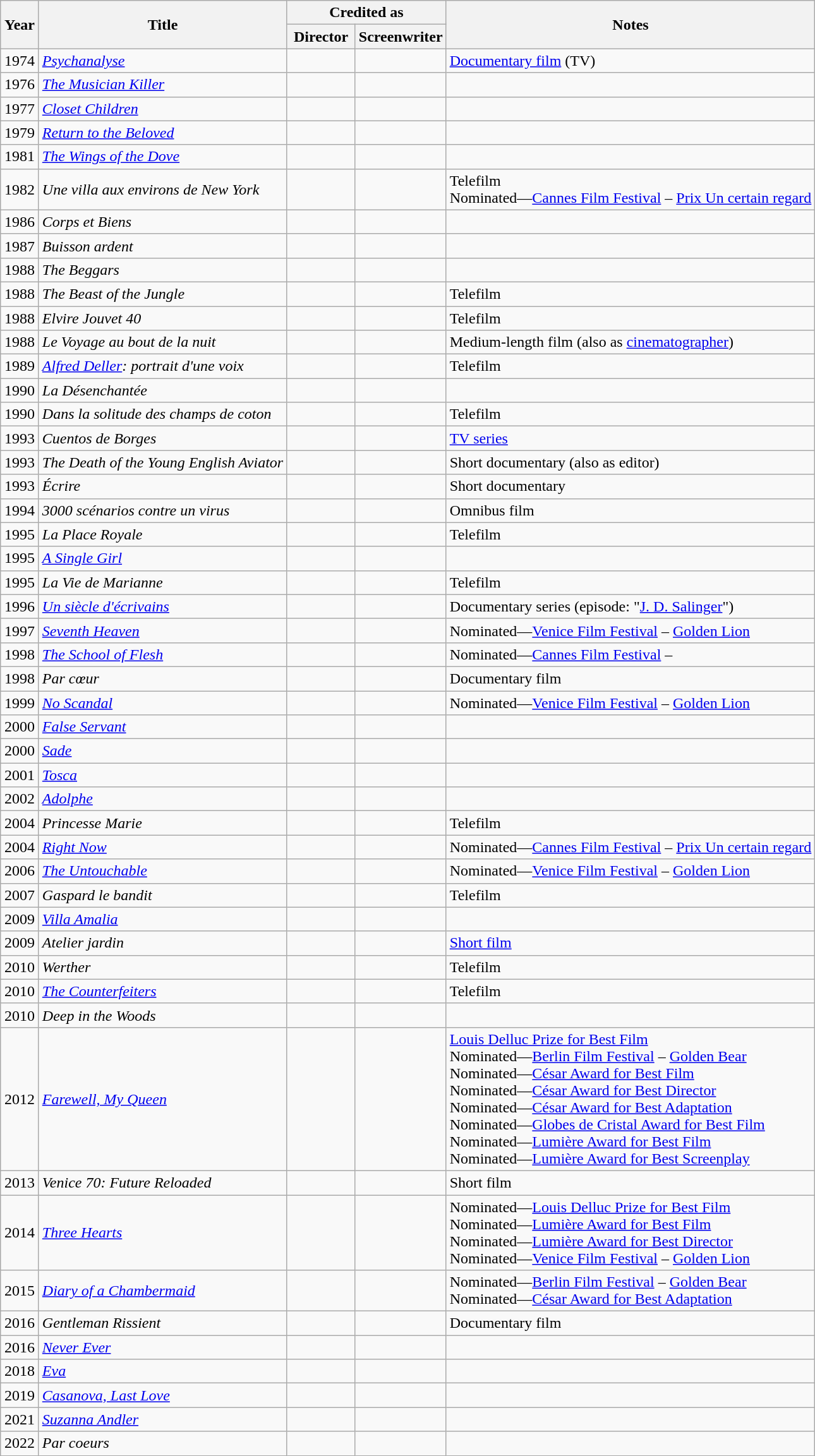<table class="wikitable sortable">
<tr>
<th rowspan=2 width="33">Year</th>
<th rowspan=2>Title</th>
<th colspan=2>Credited as</th>
<th rowspan=2>Notes</th>
</tr>
<tr>
<th width=65>Director</th>
<th width=65>Screenwriter</th>
</tr>
<tr>
<td align="center">1974</td>
<td align="left"><em><a href='#'>Psychanalyse</a></em></td>
<td></td>
<td></td>
<td><a href='#'>Documentary film</a> (TV)</td>
</tr>
<tr>
<td align="center">1976</td>
<td align="left"><em><a href='#'>The Musician Killer</a></em></td>
<td></td>
<td></td>
<td></td>
</tr>
<tr>
<td align="center">1977</td>
<td align="left"><em><a href='#'>Closet Children</a></em></td>
<td></td>
<td></td>
<td></td>
</tr>
<tr>
<td align="center">1979</td>
<td align="left"><em><a href='#'>Return to the Beloved</a></em></td>
<td></td>
<td></td>
<td></td>
</tr>
<tr>
<td align="center">1981</td>
<td align="left"><em><a href='#'>The Wings of the Dove</a></em></td>
<td></td>
<td></td>
<td></td>
</tr>
<tr>
<td align="center">1982</td>
<td align="left"><em>Une villa aux environs de New York</em></td>
<td></td>
<td></td>
<td>Telefilm<br>Nominated—<a href='#'>Cannes Film Festival</a> – <a href='#'>Prix Un certain regard</a></td>
</tr>
<tr>
<td align="center">1986</td>
<td align="left"><em>Corps et Biens</em></td>
<td></td>
<td></td>
<td></td>
</tr>
<tr>
<td align="center">1987</td>
<td align="left"><em>Buisson ardent</em></td>
<td></td>
<td></td>
<td></td>
</tr>
<tr>
<td align="center">1988</td>
<td align="left"><em>The Beggars</em></td>
<td></td>
<td></td>
<td></td>
</tr>
<tr>
<td align="center">1988</td>
<td align="left"><em>The Beast of the Jungle</em></td>
<td></td>
<td></td>
<td>Telefilm</td>
</tr>
<tr>
<td align="center">1988</td>
<td align="left"><em>Elvire Jouvet 40</em></td>
<td></td>
<td></td>
<td>Telefilm</td>
</tr>
<tr>
<td align="center">1988</td>
<td align="left"><em>Le Voyage au bout de la nuit</em></td>
<td></td>
<td></td>
<td>Medium-length film (also as <a href='#'>cinematographer</a>)</td>
</tr>
<tr>
<td align="center">1989</td>
<td align="left"><em><a href='#'>Alfred Deller</a>: portrait d'une voix</em></td>
<td></td>
<td></td>
<td>Telefilm</td>
</tr>
<tr>
<td align="center">1990</td>
<td align="left"><em>La Désenchantée</em></td>
<td></td>
<td></td>
<td></td>
</tr>
<tr>
<td align="center">1990</td>
<td align="left"><em>Dans la solitude des champs de coton</em></td>
<td></td>
<td></td>
<td>Telefilm</td>
</tr>
<tr>
<td align="center">1993</td>
<td align="left"><em>Cuentos de Borges</em></td>
<td></td>
<td></td>
<td><a href='#'>TV series</a></td>
</tr>
<tr>
<td align="center">1993</td>
<td align="left"><em>The Death of the Young English Aviator</em></td>
<td></td>
<td></td>
<td>Short documentary (also as editor)</td>
</tr>
<tr>
<td align="center">1993</td>
<td align="left"><em>Écrire</em></td>
<td></td>
<td></td>
<td>Short documentary</td>
</tr>
<tr>
<td align="center">1994</td>
<td align="left"><em>3000 scénarios contre un virus</em></td>
<td></td>
<td></td>
<td>Omnibus film</td>
</tr>
<tr>
<td align="center">1995</td>
<td align="left"><em>La Place Royale</em></td>
<td></td>
<td></td>
<td>Telefilm</td>
</tr>
<tr>
<td align="center">1995</td>
<td align="left"><em><a href='#'>A Single Girl</a></em></td>
<td></td>
<td></td>
<td></td>
</tr>
<tr>
<td align="center">1995</td>
<td align="left"><em>La Vie de Marianne</em></td>
<td></td>
<td></td>
<td>Telefilm</td>
</tr>
<tr>
<td align="center">1996</td>
<td align="left"><em><a href='#'>Un siècle d'écrivains</a></em></td>
<td></td>
<td></td>
<td>Documentary series (episode: "<a href='#'>J. D. Salinger</a>")</td>
</tr>
<tr>
<td align="center">1997</td>
<td align="left"><em><a href='#'>Seventh Heaven</a></em></td>
<td></td>
<td></td>
<td>Nominated—<a href='#'>Venice Film Festival</a> – <a href='#'>Golden Lion</a></td>
</tr>
<tr>
<td align="center">1998</td>
<td align="left"><em><a href='#'>The School of Flesh</a></em></td>
<td></td>
<td></td>
<td>Nominated—<a href='#'>Cannes Film Festival</a> – </td>
</tr>
<tr>
<td align="center">1998</td>
<td align="left"><em>Par cœur</em></td>
<td></td>
<td></td>
<td>Documentary film</td>
</tr>
<tr>
<td align="center">1999</td>
<td align="left"><em><a href='#'>No Scandal</a></em></td>
<td></td>
<td></td>
<td>Nominated—<a href='#'>Venice Film Festival</a> – <a href='#'>Golden Lion</a></td>
</tr>
<tr>
<td align="center">2000</td>
<td align="left"><em><a href='#'>False Servant</a></em></td>
<td></td>
<td></td>
<td></td>
</tr>
<tr>
<td align="center">2000</td>
<td align="left"><em><a href='#'>Sade</a></em></td>
<td></td>
<td></td>
<td></td>
</tr>
<tr>
<td align="center">2001</td>
<td align="left"><em><a href='#'>Tosca</a></em></td>
<td></td>
<td></td>
<td></td>
</tr>
<tr>
<td align="center">2002</td>
<td align="left"><em><a href='#'>Adolphe</a></em></td>
<td></td>
<td></td>
<td></td>
</tr>
<tr>
<td align="center">2004</td>
<td align="left"><em>Princesse Marie</em></td>
<td></td>
<td></td>
<td>Telefilm</td>
</tr>
<tr>
<td align="center">2004</td>
<td align="left"><em><a href='#'>Right Now</a></em></td>
<td></td>
<td></td>
<td>Nominated—<a href='#'>Cannes Film Festival</a> – <a href='#'>Prix Un certain regard</a></td>
</tr>
<tr>
<td align="center">2006</td>
<td align="left"><em><a href='#'>The Untouchable</a></em></td>
<td></td>
<td></td>
<td>Nominated—<a href='#'>Venice Film Festival</a> – <a href='#'>Golden Lion</a></td>
</tr>
<tr>
<td align="center">2007</td>
<td align="left"><em>Gaspard le bandit</em></td>
<td></td>
<td></td>
<td>Telefilm</td>
</tr>
<tr>
<td align="center">2009</td>
<td align="left"><em><a href='#'>Villa Amalia</a></em></td>
<td></td>
<td></td>
<td></td>
</tr>
<tr>
<td align="center">2009</td>
<td align="left"><em>Atelier jardin</em></td>
<td></td>
<td></td>
<td><a href='#'>Short film</a></td>
</tr>
<tr>
<td align="center">2010</td>
<td align="left"><em>Werther</em></td>
<td></td>
<td></td>
<td>Telefilm</td>
</tr>
<tr>
<td align="center">2010</td>
<td align="left"><em><a href='#'>The Counterfeiters</a></em></td>
<td></td>
<td></td>
<td>Telefilm</td>
</tr>
<tr>
<td align="center">2010</td>
<td align="left"><em>Deep in the Woods</em></td>
<td></td>
<td></td>
<td></td>
</tr>
<tr>
<td align="center">2012</td>
<td align="left"><em><a href='#'>Farewell, My Queen</a></em></td>
<td></td>
<td></td>
<td><a href='#'>Louis Delluc Prize for Best Film</a><br>Nominated—<a href='#'>Berlin Film Festival</a> – <a href='#'>Golden Bear</a><br>Nominated—<a href='#'>César Award for Best Film</a><br>Nominated—<a href='#'>César Award for Best Director</a><br>Nominated—<a href='#'>César Award for Best Adaptation</a><br>Nominated—<a href='#'>Globes de Cristal Award for Best Film</a><br>Nominated—<a href='#'>Lumière Award for Best Film</a><br>Nominated—<a href='#'>Lumière Award for Best Screenplay</a></td>
</tr>
<tr>
<td align="center">2013</td>
<td align="left"><em>Venice 70: Future Reloaded</em></td>
<td></td>
<td></td>
<td>Short film</td>
</tr>
<tr>
<td align="center">2014</td>
<td align="left"><em><a href='#'>Three Hearts</a></em></td>
<td></td>
<td></td>
<td>Nominated—<a href='#'>Louis Delluc Prize for Best Film</a><br>Nominated—<a href='#'>Lumière Award for Best Film</a><br>Nominated—<a href='#'>Lumière Award for Best Director</a><br>Nominated—<a href='#'>Venice Film Festival</a> – <a href='#'>Golden Lion</a></td>
</tr>
<tr>
<td align="center">2015</td>
<td align="left"><em><a href='#'>Diary of a Chambermaid</a></em></td>
<td></td>
<td></td>
<td>Nominated—<a href='#'>Berlin Film Festival</a> – <a href='#'>Golden Bear</a><br>Nominated—<a href='#'>César Award for Best Adaptation</a></td>
</tr>
<tr>
<td align="center">2016</td>
<td align="left"><em>Gentleman Rissient</em></td>
<td></td>
<td></td>
<td>Documentary film</td>
</tr>
<tr>
<td align="center">2016</td>
<td align="left"><em><a href='#'>Never Ever</a></em> </td>
<td></td>
<td></td>
<td></td>
</tr>
<tr>
<td align="center">2018</td>
<td align="left"><em><a href='#'>Eva</a></em></td>
<td></td>
<td></td>
<td></td>
</tr>
<tr>
<td align="center">2019</td>
<td align="left"><em><a href='#'>Casanova, Last Love</a></em></td>
<td></td>
<td></td>
<td></td>
</tr>
<tr>
<td align="center">2021</td>
<td align="left"><em><a href='#'>Suzanna Andler</a></em></td>
<td></td>
<td></td>
<td></td>
</tr>
<tr>
<td align="center">2022</td>
<td align="left"><em>Par coeurs</em></td>
<td></td>
<td></td>
<td></td>
</tr>
</table>
